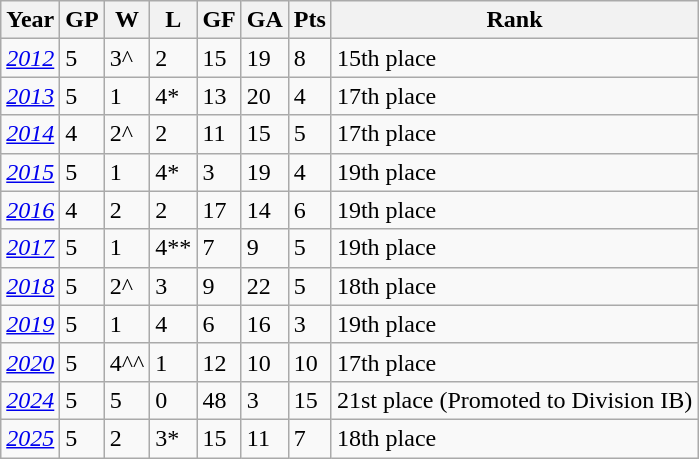<table class="wikitable">
<tr>
<th>Year</th>
<th>GP</th>
<th>W</th>
<th>L</th>
<th>GF</th>
<th>GA</th>
<th>Pts</th>
<th>Rank</th>
</tr>
<tr>
<td><em><a href='#'>2012</a></em></td>
<td>5</td>
<td>3^</td>
<td>2</td>
<td>15</td>
<td>19</td>
<td>8</td>
<td>15th place</td>
</tr>
<tr>
<td><em><a href='#'>2013</a></em></td>
<td>5</td>
<td>1</td>
<td>4*</td>
<td>13</td>
<td>20</td>
<td>4</td>
<td>17th place</td>
</tr>
<tr>
<td><em><a href='#'>2014</a></em></td>
<td>4</td>
<td>2^</td>
<td>2</td>
<td>11</td>
<td>15</td>
<td>5</td>
<td>17th place</td>
</tr>
<tr>
<td><em><a href='#'>2015</a></em></td>
<td>5</td>
<td>1</td>
<td>4*</td>
<td>3</td>
<td>19</td>
<td>4</td>
<td>19th place</td>
</tr>
<tr>
<td><em><a href='#'>2016</a></em></td>
<td>4</td>
<td>2</td>
<td>2</td>
<td>17</td>
<td>14</td>
<td>6</td>
<td>19th place</td>
</tr>
<tr>
<td><em><a href='#'>2017</a></em></td>
<td>5</td>
<td>1</td>
<td>4**</td>
<td>7</td>
<td>9</td>
<td>5</td>
<td>19th place</td>
</tr>
<tr>
<td><em><a href='#'>2018</a></em></td>
<td>5</td>
<td>2^</td>
<td>3</td>
<td>9</td>
<td>22</td>
<td>5</td>
<td>18th place</td>
</tr>
<tr>
<td><em><a href='#'>2019</a></em></td>
<td>5</td>
<td>1</td>
<td>4</td>
<td>6</td>
<td>16</td>
<td>3</td>
<td>19th place</td>
</tr>
<tr>
<td><em><a href='#'>2020</a></em></td>
<td>5</td>
<td>4^^</td>
<td>1</td>
<td>12</td>
<td>10</td>
<td>10</td>
<td>17th place</td>
</tr>
<tr>
<td><em><a href='#'>2024</a></em></td>
<td>5</td>
<td>5</td>
<td>0</td>
<td>48</td>
<td>3</td>
<td>15</td>
<td>21st place (Promoted to Division IB)</td>
</tr>
<tr>
<td><em><a href='#'>2025</a></em></td>
<td>5</td>
<td>2</td>
<td>3*</td>
<td>15</td>
<td>11</td>
<td>7</td>
<td>18th place</td>
</tr>
</table>
